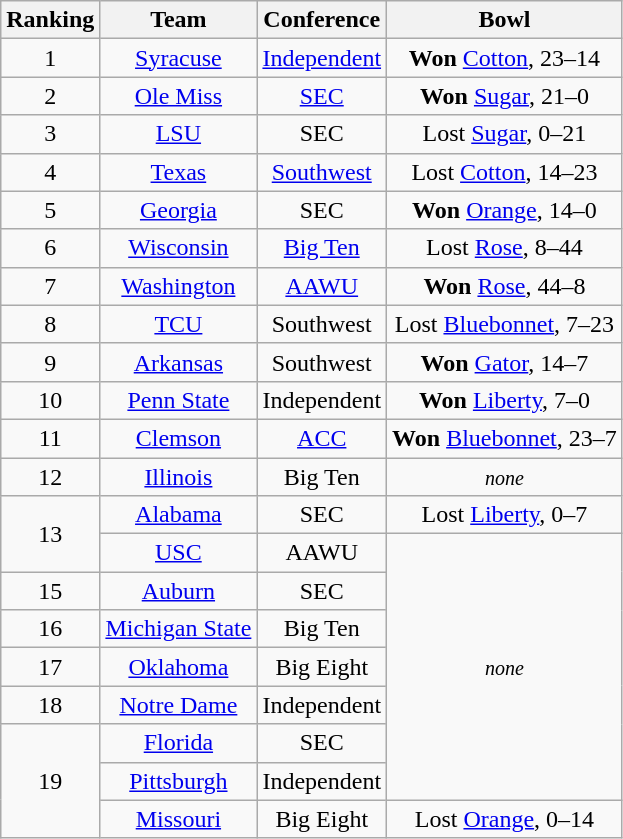<table class=wikitable style="text-align:center">
<tr>
<th>Ranking</th>
<th>Team</th>
<th>Conference</th>
<th>Bowl</th>
</tr>
<tr>
<td>1</td>
<td><a href='#'>Syracuse</a></td>
<td><a href='#'>Independent</a></td>
<td><strong>Won</strong> <a href='#'>Cotton</a>, 23–14</td>
</tr>
<tr>
<td>2</td>
<td><a href='#'>Ole Miss</a></td>
<td><a href='#'>SEC</a></td>
<td><strong>Won</strong> <a href='#'>Sugar</a>, 21–0</td>
</tr>
<tr>
<td>3</td>
<td><a href='#'>LSU</a></td>
<td>SEC</td>
<td>Lost <a href='#'>Sugar</a>, 0–21</td>
</tr>
<tr>
<td>4</td>
<td><a href='#'>Texas</a></td>
<td><a href='#'>Southwest</a></td>
<td>Lost <a href='#'>Cotton</a>, 14–23</td>
</tr>
<tr>
<td>5</td>
<td><a href='#'>Georgia</a></td>
<td>SEC</td>
<td><strong>Won</strong> <a href='#'>Orange</a>, 14–0</td>
</tr>
<tr>
<td>6</td>
<td><a href='#'>Wisconsin</a></td>
<td><a href='#'>Big Ten</a></td>
<td>Lost <a href='#'>Rose</a>, 8–44</td>
</tr>
<tr>
<td>7</td>
<td><a href='#'>Washington</a></td>
<td><a href='#'>AAWU</a></td>
<td><strong>Won</strong> <a href='#'>Rose</a>, 44–8</td>
</tr>
<tr>
<td>8</td>
<td><a href='#'>TCU</a></td>
<td>Southwest</td>
<td>Lost <a href='#'>Bluebonnet</a>, 7–23</td>
</tr>
<tr>
<td>9</td>
<td><a href='#'>Arkansas</a></td>
<td>Southwest</td>
<td><strong>Won</strong> <a href='#'>Gator</a>, 14–7</td>
</tr>
<tr>
<td>10</td>
<td><a href='#'>Penn State</a></td>
<td>Independent</td>
<td><strong>Won</strong> <a href='#'>Liberty</a>, 7–0</td>
</tr>
<tr>
<td>11</td>
<td><a href='#'>Clemson</a></td>
<td><a href='#'>ACC</a></td>
<td><strong>Won</strong> <a href='#'>Bluebonnet</a>, 23–7</td>
</tr>
<tr>
<td>12</td>
<td><a href='#'>Illinois</a></td>
<td>Big Ten</td>
<td><small><em>none</em></small></td>
</tr>
<tr>
<td rowspan=2>13</td>
<td><a href='#'>Alabama</a></td>
<td>SEC</td>
<td>Lost <a href='#'>Liberty</a>, 0–7</td>
</tr>
<tr>
<td><a href='#'>USC</a></td>
<td>AAWU</td>
<td rowspan=7><small><em>none</em></small></td>
</tr>
<tr>
<td>15</td>
<td><a href='#'>Auburn</a></td>
<td>SEC</td>
</tr>
<tr>
<td>16</td>
<td><a href='#'>Michigan State</a></td>
<td>Big Ten</td>
</tr>
<tr>
<td>17</td>
<td><a href='#'>Oklahoma</a></td>
<td>Big Eight</td>
</tr>
<tr>
<td>18</td>
<td><a href='#'>Notre Dame</a></td>
<td>Independent</td>
</tr>
<tr>
<td rowspan=3>19</td>
<td><a href='#'>Florida</a></td>
<td>SEC</td>
</tr>
<tr>
<td><a href='#'>Pittsburgh</a></td>
<td>Independent</td>
</tr>
<tr>
<td><a href='#'>Missouri</a></td>
<td>Big Eight</td>
<td>Lost <a href='#'>Orange</a>, 0–14</td>
</tr>
</table>
